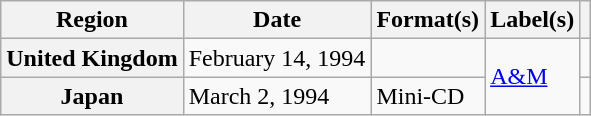<table class="wikitable plainrowheaders">
<tr>
<th scope="col">Region</th>
<th scope="col">Date</th>
<th scope="col">Format(s)</th>
<th scope="col">Label(s)</th>
<th scope="col"></th>
</tr>
<tr>
<th scope="row">United Kingdom</th>
<td>February 14, 1994</td>
<td></td>
<td rowspan="2"><a href='#'>A&M</a></td>
<td></td>
</tr>
<tr>
<th scope="row">Japan</th>
<td>March 2, 1994</td>
<td>Mini-CD</td>
<td></td>
</tr>
</table>
